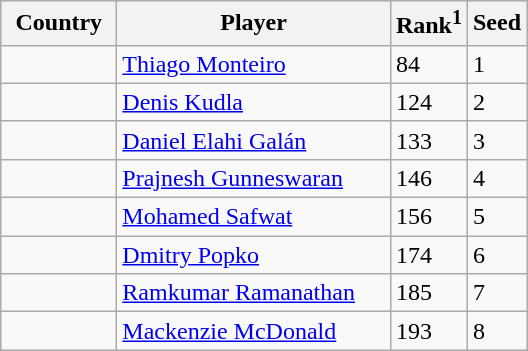<table class="sortable wikitable">
<tr>
<th width="70">Country</th>
<th width="175">Player</th>
<th>Rank<sup>1</sup></th>
<th>Seed</th>
</tr>
<tr>
<td></td>
<td><a href='#'>Thiago Monteiro</a></td>
<td>84</td>
<td>1</td>
</tr>
<tr>
<td></td>
<td><a href='#'>Denis Kudla</a></td>
<td>124</td>
<td>2</td>
</tr>
<tr>
<td></td>
<td><a href='#'>Daniel Elahi Galán</a></td>
<td>133</td>
<td>3</td>
</tr>
<tr>
<td></td>
<td><a href='#'>Prajnesh Gunneswaran</a></td>
<td>146</td>
<td>4</td>
</tr>
<tr>
<td></td>
<td><a href='#'>Mohamed Safwat</a></td>
<td>156</td>
<td>5</td>
</tr>
<tr>
<td></td>
<td><a href='#'>Dmitry Popko</a></td>
<td>174</td>
<td>6</td>
</tr>
<tr>
<td></td>
<td><a href='#'>Ramkumar Ramanathan</a></td>
<td>185</td>
<td>7</td>
</tr>
<tr>
<td></td>
<td><a href='#'>Mackenzie McDonald</a></td>
<td>193</td>
<td>8</td>
</tr>
</table>
